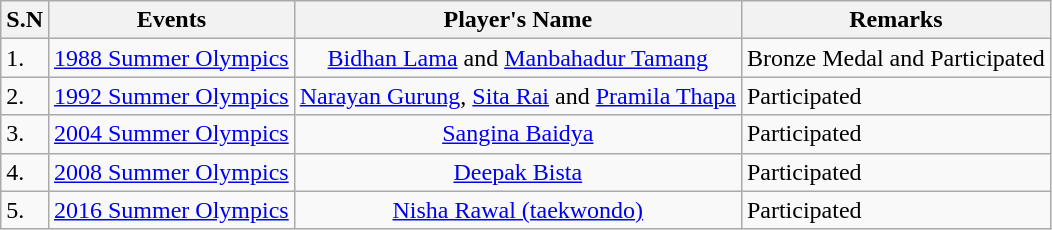<table class="wikitable">
<tr>
<th>S.N</th>
<th>Events</th>
<th>Player's Name</th>
<th>Remarks</th>
</tr>
<tr>
<td>1.</td>
<td><a href='#'>1988 Summer Olympics</a></td>
<td align=center><a href='#'>Bidhan Lama</a> and <a href='#'>Manbahadur Tamang</a></td>
<td>Bronze Medal and Participated</td>
</tr>
<tr>
<td>2.</td>
<td><a href='#'>1992 Summer Olympics</a></td>
<td align=center><a href='#'>Narayan Gurung</a>, <a href='#'>Sita Rai</a> and <a href='#'>Pramila Thapa</a></td>
<td>Participated</td>
</tr>
<tr |->
<td>3.</td>
<td><a href='#'>2004 Summer Olympics</a></td>
<td align=center><a href='#'>Sangina Baidya</a></td>
<td>Participated</td>
</tr>
<tr>
<td>4.</td>
<td><a href='#'>2008 Summer Olympics</a></td>
<td align=center><a href='#'>Deepak Bista</a></td>
<td>Participated</td>
</tr>
<tr>
<td>5.</td>
<td><a href='#'>2016 Summer Olympics</a></td>
<td align=center><a href='#'>Nisha Rawal (taekwondo)</a></td>
<td>Participated</td>
</tr>
</table>
